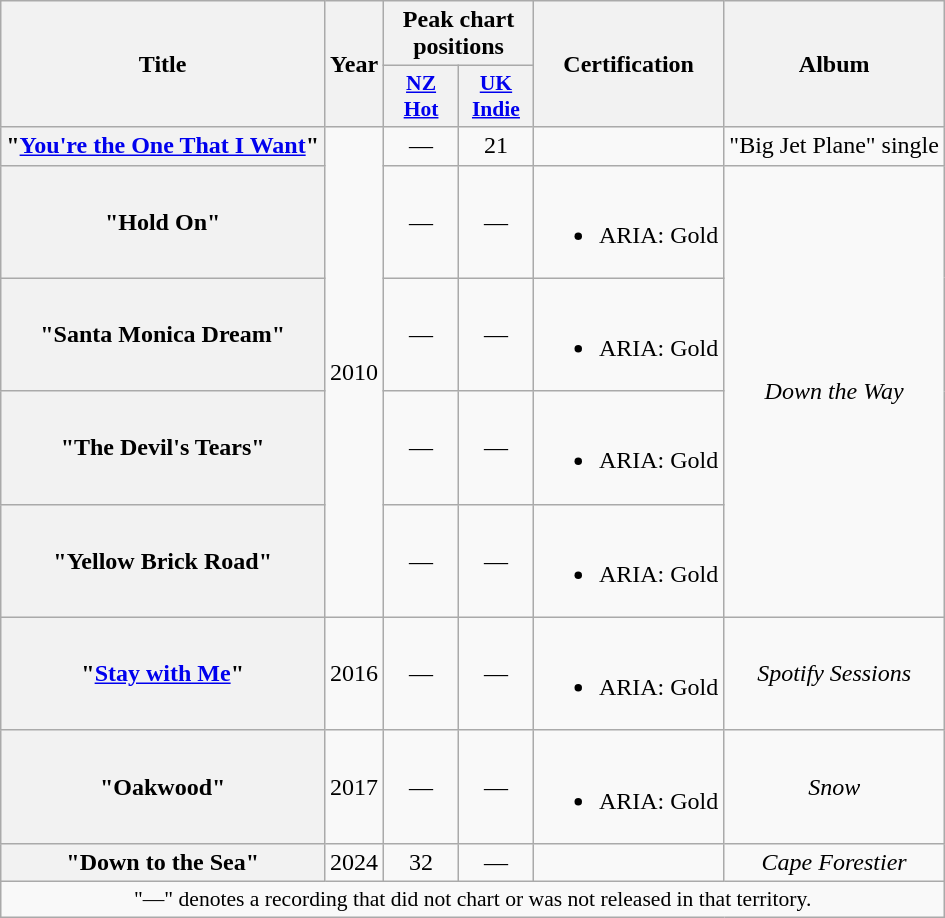<table class="wikitable plainrowheaders" style="text-align:center">
<tr>
<th scope="col" rowspan="2">Title</th>
<th scope="col" rowspan="2">Year</th>
<th scope="col" colspan="2">Peak chart positions</th>
<th scope="col" rowspan="2">Certification</th>
<th scope="col" rowspan="2">Album</th>
</tr>
<tr>
<th scope="col" style="width:3em;font-size:90%;"><a href='#'>NZ<br>Hot</a><br></th>
<th scope="col" style="width:3em;font-size:90%;"><a href='#'>UK<br>Indie</a><br></th>
</tr>
<tr>
<th scope="row">"<a href='#'>You're the One That I Want</a>"</th>
<td rowspan="5">2010</td>
<td>—</td>
<td>21</td>
<td></td>
<td>"Big Jet Plane" single</td>
</tr>
<tr>
<th scope="row">"Hold On"</th>
<td>—</td>
<td>—</td>
<td><br><ul><li>ARIA: Gold</li></ul></td>
<td rowspan="4"><em>Down the Way</em></td>
</tr>
<tr>
<th scope="row">"Santa Monica Dream"</th>
<td>—</td>
<td>—</td>
<td><br><ul><li>ARIA: Gold</li></ul></td>
</tr>
<tr>
<th scope="row">"The Devil's Tears"</th>
<td>—</td>
<td>—</td>
<td><br><ul><li>ARIA: Gold</li></ul></td>
</tr>
<tr>
<th scope="row">"Yellow Brick Road"</th>
<td>—</td>
<td>—</td>
<td><br><ul><li>ARIA: Gold</li></ul></td>
</tr>
<tr>
<th scope="row">"<a href='#'>Stay with Me</a>"</th>
<td>2016</td>
<td>—</td>
<td>—</td>
<td><br><ul><li>ARIA: Gold</li></ul></td>
<td><em>Spotify Sessions</em></td>
</tr>
<tr>
<th scope="row">"Oakwood"</th>
<td>2017</td>
<td>—</td>
<td>—</td>
<td><br><ul><li>ARIA: Gold</li></ul></td>
<td><em>Snow</em></td>
</tr>
<tr>
<th scope="row">"Down to the Sea"</th>
<td>2024</td>
<td>32</td>
<td>—</td>
<td></td>
<td><em>Cape Forestier</em></td>
</tr>
<tr>
<td colspan="8" style="font-size:90%">"—" denotes a recording that did not chart or was not released in that territory.</td>
</tr>
</table>
